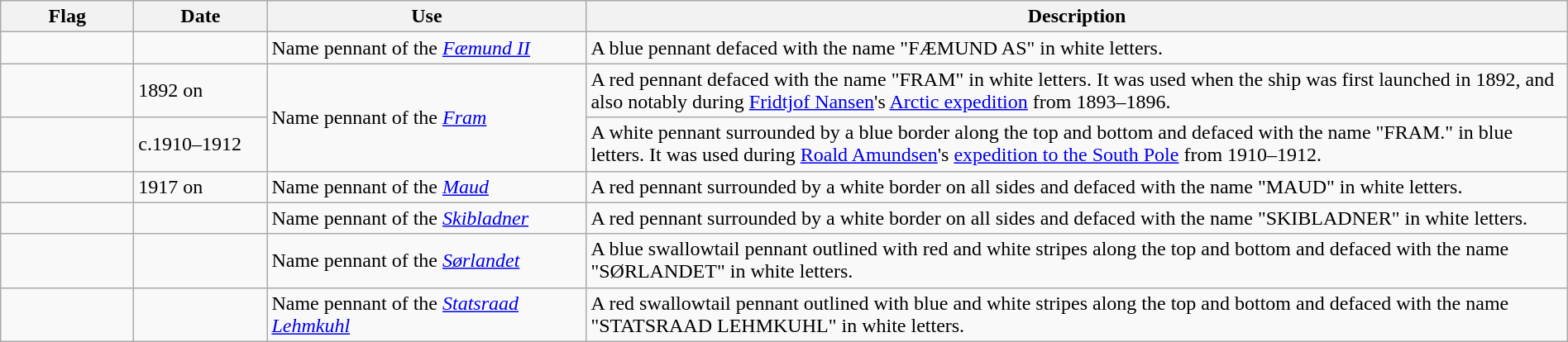<table class="wikitable" width="100%">
<tr>
<th style="width:100px;">Flag</th>
<th style="width:100px;">Date</th>
<th style="width:250px;">Use</th>
<th style="min-width:250px">Description</th>
</tr>
<tr>
<td></td>
<td></td>
<td>Name pennant of the <em><a href='#'>Fæmund II</a></em></td>
<td>A blue pennant defaced with the name "FÆMUND AS" in white letters.</td>
</tr>
<tr>
<td></td>
<td>1892 on</td>
<td rowspan="2">Name pennant of the <em><a href='#'>Fram</a></em></td>
<td>A red pennant defaced with the name "FRAM" in white letters. It was used when the ship was first launched in 1892, and also notably during <a href='#'>Fridtjof Nansen</a>'s <a href='#'>Arctic expedition</a> from 1893–1896.</td>
</tr>
<tr>
<td></td>
<td>c.1910–1912</td>
<td>A white pennant surrounded by a blue border along the top and bottom and defaced with the name "FRAM." in blue letters. It was used during <a href='#'>Roald Amundsen</a>'s <a href='#'>expedition to the South Pole</a> from 1910–1912.</td>
</tr>
<tr>
<td></td>
<td>1917 on</td>
<td>Name pennant of the <em><a href='#'>Maud</a></em></td>
<td>A red pennant surrounded by a white border on all sides and defaced with the name "MAUD" in white letters.</td>
</tr>
<tr>
<td></td>
<td></td>
<td>Name pennant of the <em><a href='#'>Skibladner</a></em></td>
<td>A red pennant surrounded by a white border on all sides and defaced with the name "SKIBLADNER" in white letters.</td>
</tr>
<tr>
<td></td>
<td></td>
<td>Name pennant of the <em><a href='#'>Sørlandet</a></em></td>
<td>A blue swallowtail pennant outlined with red and white stripes along the top and bottom and defaced with the name "SØRLANDET" in white letters.</td>
</tr>
<tr>
<td></td>
<td></td>
<td>Name pennant of the <em><a href='#'>Statsraad Lehmkuhl</a></em></td>
<td>A red swallowtail pennant outlined with blue and white stripes along the top and bottom and defaced with the name "STATSRAAD LEHMKUHL" in white letters.</td>
</tr>
</table>
